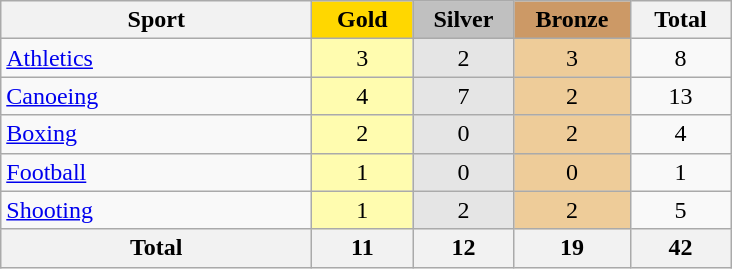<table class="wikitable sortable" style="text-align:center;">
<tr>
<th width=200>Sport</th>
<td bgcolor=gold width=60><strong>Gold</strong></td>
<td bgcolor=silver width=60><strong>Silver</strong></td>
<td bgcolor=#cc9966 width=70><strong>Bronze</strong></td>
<th width=60>Total</th>
</tr>
<tr>
<td align=left><a href='#'>Athletics</a></td>
<td bgcolor=#fffcaf>3</td>
<td bgcolor=#e5e5e5>2</td>
<td bgcolor=#eecc99>3</td>
<td>8</td>
</tr>
<tr>
<td align=left><a href='#'>Canoeing</a></td>
<td bgcolor=#fffcaf>4</td>
<td bgcolor=#e5e5e5>7</td>
<td bgcolor=#eecc99>2</td>
<td>13</td>
</tr>
<tr>
<td align=left><a href='#'>Boxing</a></td>
<td bgcolor=#fffcaf>2</td>
<td bgcolor=#e5e5e5>0</td>
<td bgcolor=#eecc99>2</td>
<td>4</td>
</tr>
<tr>
<td align=left><a href='#'>Football</a></td>
<td bgcolor=#fffcaf>1</td>
<td bgcolor=#e5e5e5>0</td>
<td bgcolor=#eecc99>0</td>
<td>1</td>
</tr>
<tr>
<td align=left><a href='#'>Shooting</a></td>
<td bgcolor=#fffcaf>1</td>
<td bgcolor=#e5e5e5>2</td>
<td bgcolor=#eecc99>2</td>
<td>5</td>
</tr>
<tr>
<th>Total</th>
<th>11</th>
<th>12</th>
<th>19</th>
<th>42</th>
</tr>
</table>
